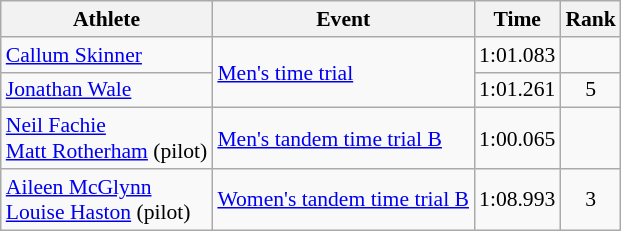<table class="wikitable" style="font-size:90%;">
<tr>
<th>Athlete</th>
<th>Event</th>
<th>Time</th>
<th>Rank</th>
</tr>
<tr align=center>
<td align=left><a href='#'>Callum Skinner</a></td>
<td style="text-align:left;" rowspan="2"><a href='#'>Men's time trial</a></td>
<td>1:01.083</td>
<td></td>
</tr>
<tr align=center>
<td align=left><a href='#'>Jonathan Wale</a></td>
<td>1:01.261</td>
<td>5</td>
</tr>
<tr align=center>
<td align=left><a href='#'>Neil Fachie</a><br><a href='#'>Matt Rotherham</a> (pilot)</td>
<td align=left><a href='#'>Men's tandem time trial B</a></td>
<td>1:00.065</td>
<td></td>
</tr>
<tr align=center>
<td align=left><a href='#'>Aileen McGlynn</a><br><a href='#'>Louise Haston</a> (pilot)</td>
<td align=left><a href='#'>Women's tandem time trial B</a></td>
<td>1:08.993</td>
<td>3</td>
</tr>
</table>
